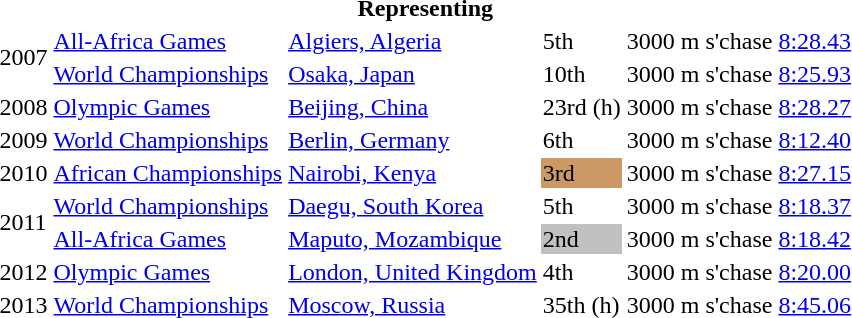<table>
<tr>
<th colspan="6">Representing </th>
</tr>
<tr>
<td rowspan=2>2007</td>
<td><a href='#'>All-Africa Games</a></td>
<td><a href='#'>Algiers, Algeria</a></td>
<td>5th</td>
<td>3000 m s'chase</td>
<td><a href='#'>8:28.43</a></td>
</tr>
<tr>
<td><a href='#'>World Championships</a></td>
<td><a href='#'>Osaka, Japan</a></td>
<td>10th</td>
<td>3000 m s'chase</td>
<td><a href='#'>8:25.93</a></td>
</tr>
<tr>
<td>2008</td>
<td><a href='#'>Olympic Games</a></td>
<td><a href='#'>Beijing, China</a></td>
<td>23rd (h)</td>
<td>3000 m s'chase</td>
<td><a href='#'>8:28.27</a></td>
</tr>
<tr>
<td>2009</td>
<td><a href='#'>World Championships</a></td>
<td><a href='#'>Berlin, Germany</a></td>
<td>6th</td>
<td>3000 m s'chase</td>
<td><a href='#'>8:12.40</a></td>
</tr>
<tr>
<td>2010</td>
<td><a href='#'>African Championships</a></td>
<td><a href='#'>Nairobi, Kenya</a></td>
<td bgcolor=cc9966>3rd</td>
<td>3000 m s'chase</td>
<td><a href='#'>8:27.15</a></td>
</tr>
<tr>
<td rowspan=2>2011</td>
<td><a href='#'>World Championships</a></td>
<td><a href='#'>Daegu, South Korea</a></td>
<td>5th</td>
<td>3000 m s'chase</td>
<td><a href='#'>8:18.37</a></td>
</tr>
<tr>
<td><a href='#'>All-Africa Games</a></td>
<td><a href='#'>Maputo, Mozambique</a></td>
<td bgcolor=silver>2nd</td>
<td>3000 m s'chase</td>
<td><a href='#'>8:18.42</a></td>
</tr>
<tr>
<td>2012</td>
<td><a href='#'>Olympic Games</a></td>
<td><a href='#'>London, United Kingdom</a></td>
<td>4th</td>
<td>3000 m s'chase</td>
<td><a href='#'>8:20.00</a></td>
</tr>
<tr>
<td>2013</td>
<td><a href='#'>World Championships</a></td>
<td><a href='#'>Moscow, Russia</a></td>
<td>35th (h)</td>
<td>3000 m s'chase</td>
<td><a href='#'>8:45.06</a></td>
</tr>
</table>
